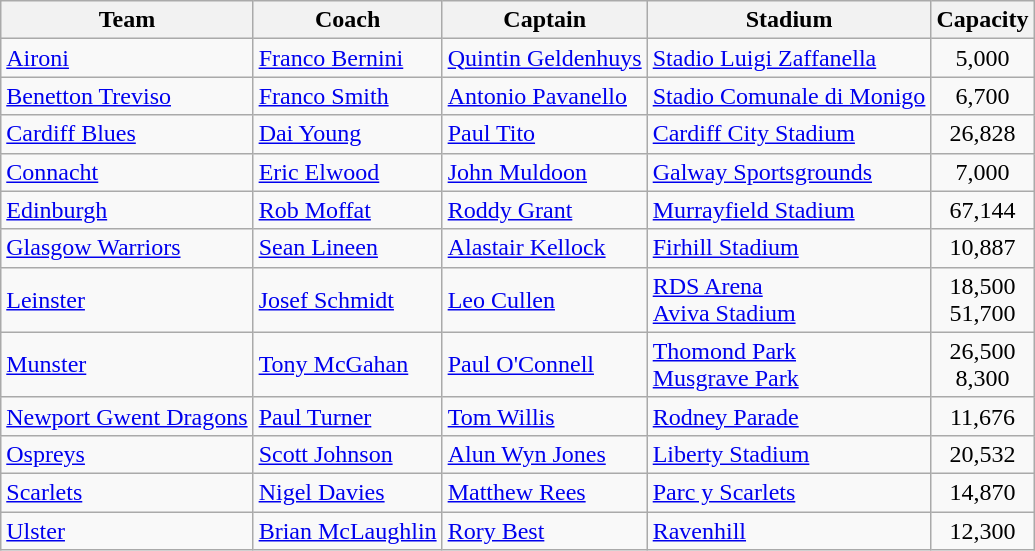<table class="wikitable sortable">
<tr>
<th>Team</th>
<th>Coach</th>
<th>Captain</th>
<th>Stadium</th>
<th>Capacity</th>
</tr>
<tr>
<td> <a href='#'>Aironi</a></td>
<td> <a href='#'>Franco Bernini</a></td>
<td> <a href='#'>Quintin Geldenhuys</a></td>
<td><a href='#'>Stadio Luigi Zaffanella</a></td>
<td style="text-align:center;">5,000</td>
</tr>
<tr>
<td> <a href='#'>Benetton Treviso</a></td>
<td> <a href='#'>Franco Smith</a></td>
<td> <a href='#'>Antonio Pavanello</a></td>
<td><a href='#'>Stadio Comunale di Monigo</a></td>
<td style="text-align:center;">6,700</td>
</tr>
<tr>
<td> <a href='#'>Cardiff Blues</a></td>
<td> <a href='#'>Dai Young</a></td>
<td> <a href='#'>Paul Tito</a></td>
<td><a href='#'>Cardiff City Stadium</a></td>
<td style="text-align:center;">26,828</td>
</tr>
<tr>
<td> <a href='#'>Connacht</a></td>
<td> <a href='#'>Eric Elwood</a></td>
<td> <a href='#'>John Muldoon</a></td>
<td><a href='#'>Galway Sportsgrounds</a></td>
<td style="text-align:center;">7,000</td>
</tr>
<tr>
<td> <a href='#'>Edinburgh</a></td>
<td> <a href='#'>Rob Moffat</a></td>
<td> <a href='#'>Roddy Grant</a></td>
<td><a href='#'>Murrayfield Stadium</a></td>
<td style="text-align:center;">67,144</td>
</tr>
<tr>
<td> <a href='#'>Glasgow Warriors</a></td>
<td> <a href='#'>Sean Lineen</a></td>
<td> <a href='#'>Alastair Kellock</a></td>
<td><a href='#'>Firhill Stadium</a></td>
<td style="text-align:center;">10,887</td>
</tr>
<tr>
<td> <a href='#'>Leinster</a></td>
<td> <a href='#'>Josef Schmidt</a></td>
<td> <a href='#'>Leo Cullen</a></td>
<td><a href='#'>RDS Arena</a> <br> <a href='#'>Aviva Stadium</a></td>
<td style="text-align:center;">18,500<br>51,700</td>
</tr>
<tr>
<td> <a href='#'>Munster</a></td>
<td> <a href='#'>Tony McGahan</a></td>
<td> <a href='#'>Paul O'Connell</a></td>
<td><a href='#'>Thomond Park</a><br><a href='#'>Musgrave Park</a></td>
<td style="text-align:center;">26,500<br>8,300</td>
</tr>
<tr>
<td> <a href='#'>Newport Gwent Dragons</a></td>
<td> <a href='#'>Paul Turner</a></td>
<td> <a href='#'>Tom Willis</a></td>
<td><a href='#'>Rodney Parade</a></td>
<td style="text-align:center;">11,676</td>
</tr>
<tr>
<td> <a href='#'>Ospreys</a></td>
<td> <a href='#'>Scott Johnson</a></td>
<td> <a href='#'>Alun Wyn Jones</a></td>
<td><a href='#'>Liberty Stadium</a></td>
<td style="text-align:center;">20,532</td>
</tr>
<tr>
<td> <a href='#'>Scarlets</a></td>
<td> <a href='#'>Nigel Davies</a></td>
<td> <a href='#'>Matthew Rees</a></td>
<td><a href='#'>Parc y Scarlets</a></td>
<td style="text-align:center;">14,870</td>
</tr>
<tr>
<td> <a href='#'>Ulster</a></td>
<td> <a href='#'>Brian McLaughlin</a></td>
<td> <a href='#'>Rory Best</a></td>
<td><a href='#'>Ravenhill</a></td>
<td style="text-align:center;">12,300</td>
</tr>
</table>
